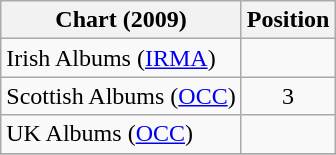<table class="wikitable sortable">
<tr>
<th>Chart (2009)</th>
<th>Position</th>
</tr>
<tr>
<td>Irish Albums (<a href='#'>IRMA</a>)</td>
<td></td>
</tr>
<tr>
<td>Scottish Albums (<a href='#'>OCC</a>)</td>
<td align="center">3</td>
</tr>
<tr>
<td>UK Albums (<a href='#'>OCC</a>)</td>
<td></td>
</tr>
<tr>
</tr>
</table>
